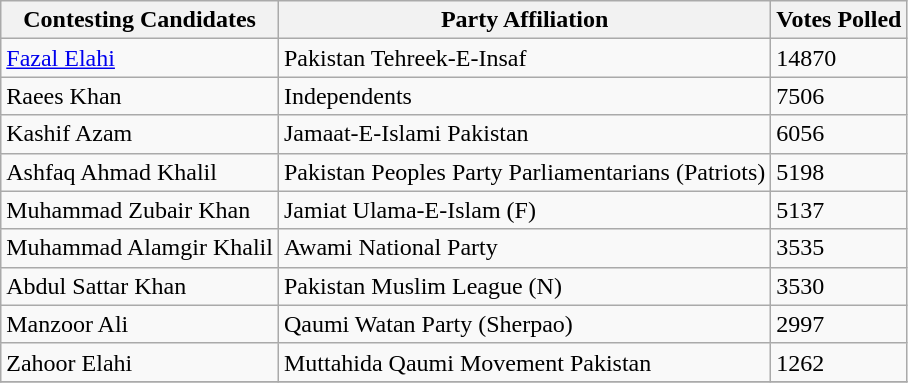<table class="wikitable sortable">
<tr>
<th>Contesting Candidates</th>
<th>Party Affiliation</th>
<th>Votes Polled</th>
</tr>
<tr>
<td><a href='#'>Fazal Elahi</a></td>
<td>Pakistan Tehreek-E-Insaf</td>
<td>14870</td>
</tr>
<tr>
<td>Raees Khan</td>
<td>Independents</td>
<td>7506</td>
</tr>
<tr>
<td>Kashif Azam</td>
<td>Jamaat-E-Islami Pakistan</td>
<td>6056</td>
</tr>
<tr>
<td>Ashfaq Ahmad Khalil</td>
<td>Pakistan Peoples Party Parliamentarians (Patriots)</td>
<td>5198</td>
</tr>
<tr>
<td>Muhammad Zubair Khan</td>
<td>Jamiat Ulama-E-Islam (F)</td>
<td>5137</td>
</tr>
<tr>
<td>Muhammad Alamgir Khalil</td>
<td>Awami National Party</td>
<td>3535</td>
</tr>
<tr>
<td>Abdul Sattar Khan</td>
<td>Pakistan Muslim League (N)</td>
<td>3530</td>
</tr>
<tr>
<td>Manzoor Ali</td>
<td>Qaumi Watan Party (Sherpao)</td>
<td>2997</td>
</tr>
<tr>
<td>Zahoor Elahi</td>
<td>Muttahida Qaumi Movement Pakistan</td>
<td>1262</td>
</tr>
<tr>
</tr>
</table>
